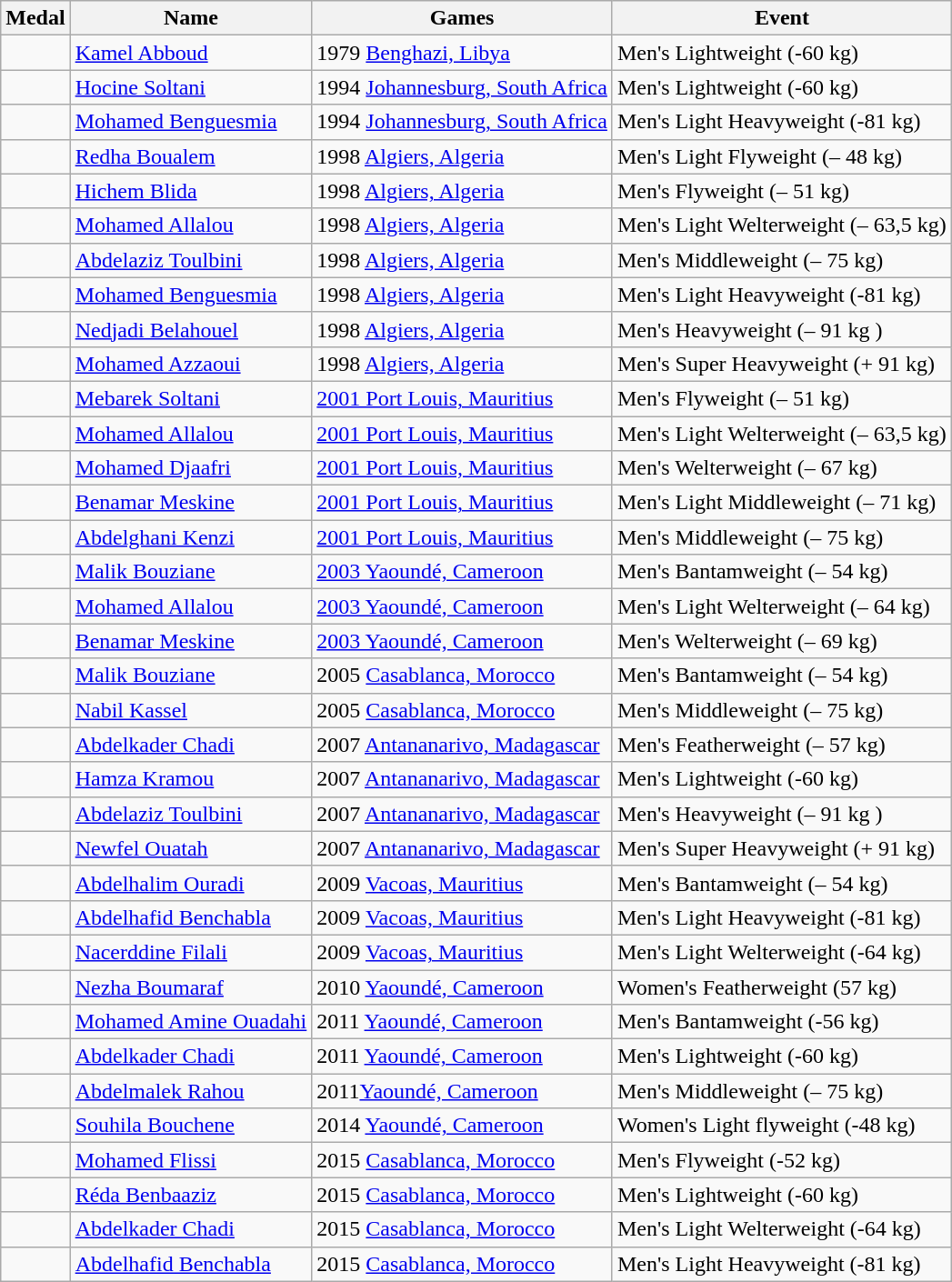<table class="wikitable sortable">
<tr>
<th>Medal</th>
<th>Name</th>
<th>Games</th>
<th>Event</th>
</tr>
<tr>
<td></td>
<td><a href='#'>Kamel Abboud</a></td>
<td>1979 <a href='#'>Benghazi, Libya</a></td>
<td>Men's Lightweight (-60 kg)</td>
</tr>
<tr>
<td></td>
<td><a href='#'>Hocine Soltani</a></td>
<td>1994 <a href='#'>Johannesburg, South Africa</a></td>
<td>Men's Lightweight (-60 kg)</td>
</tr>
<tr>
<td></td>
<td><a href='#'>Mohamed Benguesmia</a></td>
<td>1994 <a href='#'>Johannesburg, South Africa</a></td>
<td>Men's Light Heavyweight (-81 kg)</td>
</tr>
<tr>
<td></td>
<td><a href='#'>Redha Boualem</a></td>
<td>1998 <a href='#'>Algiers, Algeria</a></td>
<td>Men's Light Flyweight (– 48 kg)</td>
</tr>
<tr>
<td></td>
<td><a href='#'>Hichem Blida</a></td>
<td>1998 <a href='#'>Algiers, Algeria</a></td>
<td>Men's Flyweight (– 51 kg)</td>
</tr>
<tr>
<td></td>
<td><a href='#'>Mohamed Allalou</a></td>
<td>1998 <a href='#'>Algiers, Algeria</a></td>
<td>Men's Light Welterweight (– 63,5 kg)</td>
</tr>
<tr>
<td></td>
<td><a href='#'>Abdelaziz Toulbini</a></td>
<td>1998 <a href='#'>Algiers, Algeria</a></td>
<td>Men's Middleweight (– 75 kg)</td>
</tr>
<tr>
<td></td>
<td><a href='#'>Mohamed Benguesmia</a></td>
<td>1998 <a href='#'>Algiers, Algeria</a></td>
<td>Men's Light Heavyweight (-81 kg)</td>
</tr>
<tr>
<td></td>
<td><a href='#'>Nedjadi Belahouel</a></td>
<td>1998 <a href='#'>Algiers, Algeria</a></td>
<td>Men's Heavyweight (– 91 kg )</td>
</tr>
<tr>
<td></td>
<td><a href='#'>Mohamed Azzaoui</a></td>
<td>1998 <a href='#'>Algiers, Algeria</a></td>
<td>Men's Super Heavyweight (+ 91 kg)</td>
</tr>
<tr>
<td></td>
<td><a href='#'>Mebarek Soltani</a></td>
<td> <a href='#'>2001 Port Louis, Mauritius</a></td>
<td>Men's Flyweight (– 51 kg)</td>
</tr>
<tr>
<td></td>
<td><a href='#'>Mohamed Allalou</a></td>
<td> <a href='#'>2001 Port Louis, Mauritius</a></td>
<td>Men's Light Welterweight (– 63,5 kg)</td>
</tr>
<tr>
<td></td>
<td><a href='#'>Mohamed Djaafri</a></td>
<td> <a href='#'>2001 Port Louis, Mauritius</a></td>
<td>Men's Welterweight (– 67 kg)</td>
</tr>
<tr>
<td></td>
<td><a href='#'>Benamar Meskine</a></td>
<td> <a href='#'>2001 Port Louis, Mauritius</a></td>
<td>Men's Light Middleweight (– 71 kg)</td>
</tr>
<tr>
<td></td>
<td><a href='#'>Abdelghani Kenzi</a></td>
<td> <a href='#'>2001 Port Louis, Mauritius</a></td>
<td>Men's Middleweight (– 75 kg)</td>
</tr>
<tr>
<td></td>
<td><a href='#'>Malik Bouziane</a></td>
<td> <a href='#'>2003 Yaoundé, Cameroon</a></td>
<td>Men's Bantamweight (– 54 kg)</td>
</tr>
<tr>
<td></td>
<td><a href='#'>Mohamed Allalou</a></td>
<td> <a href='#'>2003 Yaoundé, Cameroon</a></td>
<td>Men's Light Welterweight (– 64 kg)</td>
</tr>
<tr>
<td></td>
<td><a href='#'>Benamar Meskine</a></td>
<td> <a href='#'>2003 Yaoundé, Cameroon</a></td>
<td>Men's Welterweight (– 69 kg)</td>
</tr>
<tr>
<td></td>
<td><a href='#'>Malik Bouziane</a></td>
<td> 2005 <a href='#'>Casablanca, Morocco</a></td>
<td>Men's Bantamweight (– 54 kg)</td>
</tr>
<tr>
<td></td>
<td><a href='#'>Nabil Kassel</a></td>
<td> 2005 <a href='#'>Casablanca, Morocco</a></td>
<td>Men's Middleweight (– 75 kg)</td>
</tr>
<tr>
<td></td>
<td><a href='#'>Abdelkader Chadi</a></td>
<td> 2007  <a href='#'>Antananarivo, Madagascar</a></td>
<td>Men's Featherweight (– 57 kg)</td>
</tr>
<tr>
<td></td>
<td><a href='#'>Hamza Kramou</a></td>
<td> 2007 <a href='#'>Antananarivo, Madagascar</a></td>
<td>Men's Lightweight (-60 kg)</td>
</tr>
<tr>
<td></td>
<td><a href='#'>Abdelaziz Toulbini</a></td>
<td> 2007 <a href='#'>Antananarivo, Madagascar</a></td>
<td>Men's Heavyweight (– 91 kg )</td>
</tr>
<tr>
<td></td>
<td><a href='#'>Newfel Ouatah</a></td>
<td> 2007 <a href='#'>Antananarivo, Madagascar</a></td>
<td>Men's Super Heavyweight (+ 91 kg)</td>
</tr>
<tr>
<td></td>
<td><a href='#'>Abdelhalim Ouradi</a></td>
<td> 2009 <a href='#'>Vacoas, Mauritius</a></td>
<td>Men's Bantamweight (– 54 kg)</td>
</tr>
<tr>
<td></td>
<td><a href='#'>Abdelhafid Benchabla</a></td>
<td> 2009 <a href='#'>Vacoas, Mauritius</a></td>
<td>Men's Light Heavyweight (-81 kg)</td>
</tr>
<tr>
<td></td>
<td><a href='#'>Nacerddine Filali</a></td>
<td> 2009 <a href='#'>Vacoas, Mauritius</a></td>
<td>Men's Light Welterweight (-64 kg)</td>
</tr>
<tr>
<td></td>
<td><a href='#'>Nezha Boumaraf</a></td>
<td> 2010 <a href='#'>Yaoundé, Cameroon</a></td>
<td>Women's Featherweight (57 kg)</td>
</tr>
<tr>
<td></td>
<td><a href='#'>Mohamed Amine Ouadahi</a></td>
<td> 2011 <a href='#'>Yaoundé, Cameroon</a></td>
<td>Men's Bantamweight  (-56 kg)</td>
</tr>
<tr>
<td></td>
<td><a href='#'>Abdelkader Chadi</a></td>
<td> 2011 <a href='#'>Yaoundé, Cameroon</a></td>
<td>Men's Lightweight (-60 kg)</td>
</tr>
<tr>
<td></td>
<td><a href='#'>Abdelmalek Rahou</a></td>
<td> 2011<a href='#'>Yaoundé, Cameroon</a></td>
<td>Men's Middleweight (– 75 kg)</td>
</tr>
<tr>
<td></td>
<td><a href='#'>Souhila Bouchene</a></td>
<td> 2014 <a href='#'>Yaoundé, Cameroon</a></td>
<td>Women's Light flyweight (-48 kg)</td>
</tr>
<tr>
<td></td>
<td><a href='#'>Mohamed Flissi</a></td>
<td> 2015 <a href='#'>Casablanca, Morocco</a></td>
<td>Men's Flyweight (-52 kg)</td>
</tr>
<tr>
<td></td>
<td><a href='#'>Réda Benbaaziz</a></td>
<td> 2015 <a href='#'>Casablanca, Morocco</a></td>
<td>Men's Lightweight (-60 kg)</td>
</tr>
<tr>
<td></td>
<td><a href='#'>Abdelkader Chadi</a></td>
<td> 2015 <a href='#'>Casablanca, Morocco</a></td>
<td>Men's Light Welterweight (-64 kg)</td>
</tr>
<tr>
<td></td>
<td><a href='#'>Abdelhafid Benchabla</a></td>
<td> 2015 <a href='#'>Casablanca, Morocco</a></td>
<td>Men's Light Heavyweight (-81 kg)</td>
</tr>
</table>
